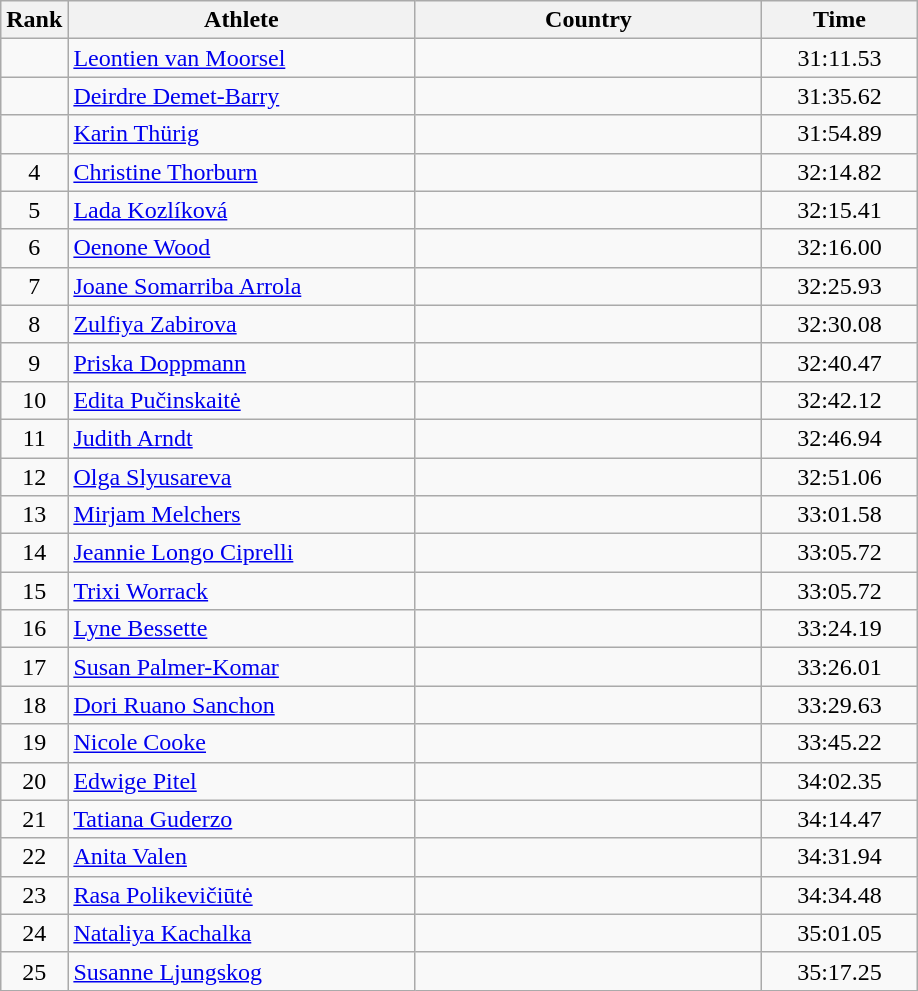<table class="wikitable sortable" style="text-align:center;">
<tr>
<th>Rank</th>
<th style="width:14em">Athlete</th>
<th style="width:14em">Country</th>
<th style="width:6em">Time</th>
</tr>
<tr>
<td></td>
<td align=left><a href='#'>Leontien van Moorsel</a></td>
<td></td>
<td>31:11.53</td>
</tr>
<tr>
<td></td>
<td align=left><a href='#'>Deirdre Demet-Barry</a></td>
<td></td>
<td>31:35.62</td>
</tr>
<tr>
<td></td>
<td align=left><a href='#'>Karin Thürig</a></td>
<td></td>
<td>31:54.89</td>
</tr>
<tr>
<td>4</td>
<td align=left><a href='#'>Christine Thorburn</a></td>
<td></td>
<td>32:14.82</td>
</tr>
<tr>
<td>5</td>
<td align=left><a href='#'>Lada Kozlíková</a></td>
<td></td>
<td>32:15.41</td>
</tr>
<tr>
<td>6</td>
<td align=left><a href='#'>Oenone Wood</a></td>
<td></td>
<td>32:16.00</td>
</tr>
<tr>
<td>7</td>
<td align=left><a href='#'>Joane Somarriba Arrola</a></td>
<td></td>
<td>32:25.93</td>
</tr>
<tr>
<td>8</td>
<td align=left><a href='#'>Zulfiya Zabirova</a></td>
<td></td>
<td>32:30.08</td>
</tr>
<tr>
<td>9</td>
<td align=left><a href='#'>Priska Doppmann</a></td>
<td></td>
<td>32:40.47</td>
</tr>
<tr>
<td>10</td>
<td align=left><a href='#'>Edita Pučinskaitė</a></td>
<td></td>
<td>32:42.12</td>
</tr>
<tr>
<td>11</td>
<td align=left><a href='#'>Judith Arndt</a></td>
<td></td>
<td>32:46.94</td>
</tr>
<tr>
<td>12</td>
<td align=left><a href='#'>Olga Slyusareva</a></td>
<td></td>
<td>32:51.06</td>
</tr>
<tr>
<td>13</td>
<td align=left><a href='#'>Mirjam Melchers</a></td>
<td></td>
<td>33:01.58</td>
</tr>
<tr>
<td>14</td>
<td align=left><a href='#'>Jeannie Longo Ciprelli</a></td>
<td></td>
<td>33:05.72</td>
</tr>
<tr>
<td>15</td>
<td align=left><a href='#'>Trixi Worrack</a></td>
<td></td>
<td>33:05.72</td>
</tr>
<tr>
<td>16</td>
<td align=left><a href='#'>Lyne Bessette</a></td>
<td></td>
<td>33:24.19</td>
</tr>
<tr>
<td>17</td>
<td align=left><a href='#'>Susan Palmer-Komar</a></td>
<td></td>
<td>33:26.01</td>
</tr>
<tr>
<td>18</td>
<td align=left><a href='#'>Dori Ruano Sanchon</a></td>
<td></td>
<td>33:29.63</td>
</tr>
<tr>
<td>19</td>
<td align=left><a href='#'>Nicole Cooke</a></td>
<td></td>
<td>33:45.22</td>
</tr>
<tr>
<td>20</td>
<td align=left><a href='#'>Edwige Pitel</a></td>
<td></td>
<td>34:02.35</td>
</tr>
<tr>
<td>21</td>
<td align=left><a href='#'>Tatiana Guderzo</a></td>
<td></td>
<td>34:14.47</td>
</tr>
<tr>
<td>22</td>
<td align=left><a href='#'>Anita Valen</a></td>
<td></td>
<td>34:31.94</td>
</tr>
<tr>
<td>23</td>
<td align=left><a href='#'>Rasa Polikevičiūtė</a></td>
<td></td>
<td>34:34.48</td>
</tr>
<tr>
<td>24</td>
<td align=left><a href='#'>Nataliya Kachalka</a></td>
<td></td>
<td>35:01.05</td>
</tr>
<tr>
<td>25</td>
<td align=left><a href='#'>Susanne Ljungskog</a></td>
<td></td>
<td>35:17.25</td>
</tr>
</table>
